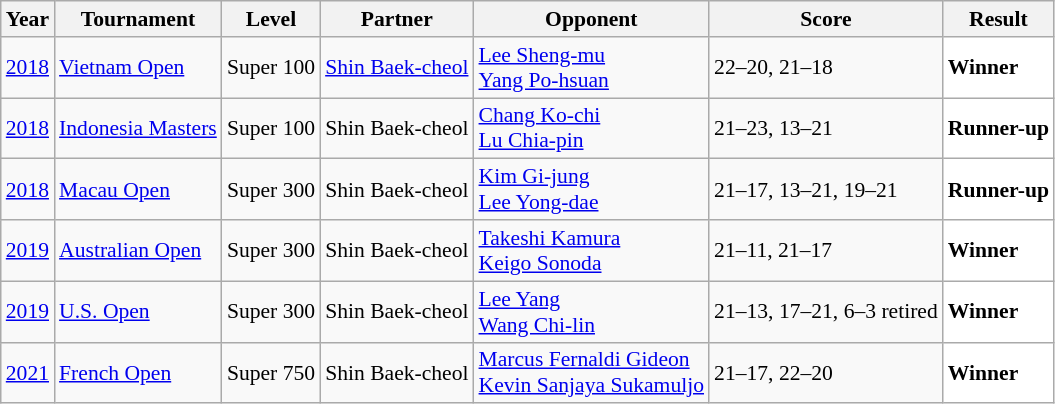<table class="sortable wikitable" style="font-size: 90%;">
<tr>
<th>Year</th>
<th>Tournament</th>
<th>Level</th>
<th>Partner</th>
<th>Opponent</th>
<th>Score</th>
<th>Result</th>
</tr>
<tr>
<td align="center"><a href='#'>2018</a></td>
<td align="left"><a href='#'>Vietnam Open</a></td>
<td align="left">Super 100</td>
<td align="left"> <a href='#'>Shin Baek-cheol</a></td>
<td align="left"> <a href='#'>Lee Sheng-mu</a><br> <a href='#'>Yang Po-hsuan</a></td>
<td align="left">22–20, 21–18</td>
<td style="text-align:left; background:white"> <strong>Winner</strong></td>
</tr>
<tr>
<td align="center"><a href='#'>2018</a></td>
<td align="left"><a href='#'>Indonesia Masters</a></td>
<td align="left">Super 100</td>
<td align="left"> Shin Baek-cheol</td>
<td align="left"> <a href='#'>Chang Ko-chi</a><br> <a href='#'>Lu Chia-pin</a></td>
<td align="left">21–23, 13–21</td>
<td style="text-align:left; background:white"> <strong>Runner-up</strong></td>
</tr>
<tr>
<td align="center"><a href='#'>2018</a></td>
<td align="left"><a href='#'>Macau Open</a></td>
<td align="left">Super 300</td>
<td align="left"> Shin Baek-cheol</td>
<td align="left"> <a href='#'>Kim Gi-jung</a><br> <a href='#'>Lee Yong-dae</a></td>
<td align="left">21–17, 13–21, 19–21</td>
<td style="text-align:left; background:white"> <strong>Runner-up</strong></td>
</tr>
<tr>
<td align="center"><a href='#'>2019</a></td>
<td align="left"><a href='#'>Australian Open</a></td>
<td align="left">Super 300</td>
<td align="left"> Shin Baek-cheol</td>
<td align="left"> <a href='#'>Takeshi Kamura</a><br> <a href='#'>Keigo Sonoda</a></td>
<td align="left">21–11, 21–17</td>
<td style="text-align:left; background:white"> <strong>Winner</strong></td>
</tr>
<tr>
<td align="center"><a href='#'>2019</a></td>
<td align="left"><a href='#'>U.S. Open</a></td>
<td align="left">Super 300</td>
<td align="left"> Shin Baek-cheol</td>
<td align="left"> <a href='#'>Lee Yang</a><br> <a href='#'>Wang Chi-lin</a></td>
<td align="left">21–13, 17–21, 6–3 retired</td>
<td style="text-align:left; background:white"> <strong>Winner</strong></td>
</tr>
<tr>
<td align="center"><a href='#'>2021</a></td>
<td align="left"><a href='#'>French Open</a></td>
<td align="left">Super 750</td>
<td align="left"> Shin Baek-cheol</td>
<td align="left"> <a href='#'>Marcus Fernaldi Gideon</a><br> <a href='#'>Kevin Sanjaya Sukamuljo</a></td>
<td algin="left">21–17, 22–20</td>
<td style="text-align:left; background:white"> <strong>Winner</strong></td>
</tr>
</table>
